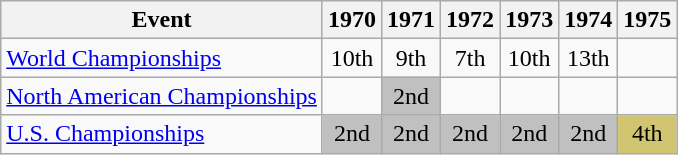<table class="wikitable">
<tr>
<th>Event</th>
<th>1970</th>
<th>1971</th>
<th>1972</th>
<th>1973</th>
<th>1974</th>
<th>1975</th>
</tr>
<tr>
<td><a href='#'>World Championships</a></td>
<td align="center">10th</td>
<td align="center">9th</td>
<td align="center">7th</td>
<td align="center">10th</td>
<td align="center">13th</td>
<td></td>
</tr>
<tr>
<td><a href='#'>North American Championships</a></td>
<td></td>
<td align="center" bgcolor="silver">2nd</td>
<td></td>
<td></td>
<td></td>
<td></td>
</tr>
<tr>
<td><a href='#'>U.S. Championships</a></td>
<td align="center" bgcolor="silver">2nd</td>
<td align="center" bgcolor="silver">2nd</td>
<td align="center" bgcolor="silver">2nd</td>
<td align="center" bgcolor="silver">2nd</td>
<td align="center" bgcolor="silver">2nd</td>
<td align="center" bgcolor="d1c571">4th</td>
</tr>
</table>
